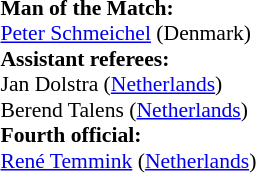<table style="width:100%; font-size:90%;">
<tr>
<td><br><strong>Man of the Match:</strong>
<br><a href='#'>Peter Schmeichel</a> (Denmark)<br><strong>Assistant referees:</strong>
<br>Jan Dolstra (<a href='#'>Netherlands</a>)
<br>Berend Talens (<a href='#'>Netherlands</a>)
<br><strong>Fourth official:</strong>
<br><a href='#'>René Temmink</a> (<a href='#'>Netherlands</a>)</td>
</tr>
</table>
